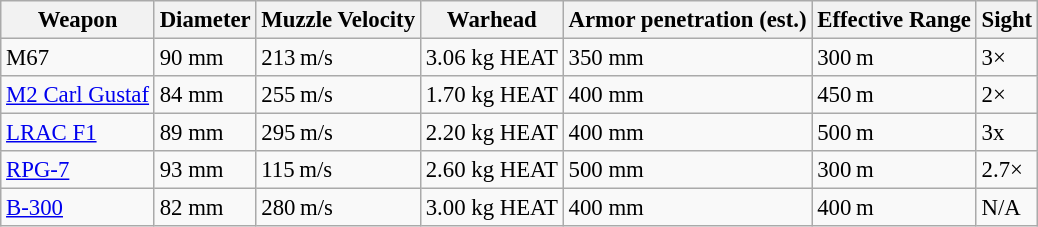<table class="wikitable" style="font-size:95%;">
<tr>
<th>Weapon</th>
<th>Diameter</th>
<th>Muzzle Velocity</th>
<th>Warhead</th>
<th>Armor penetration (est.)</th>
<th>Effective Range</th>
<th>Sight</th>
</tr>
<tr>
<td>M67</td>
<td>90 mm</td>
<td>213 m/s</td>
<td>3.06 kg HEAT</td>
<td>350 mm</td>
<td>300 m</td>
<td>3×</td>
</tr>
<tr>
<td><a href='#'>M2 Carl Gustaf</a></td>
<td>84 mm</td>
<td>255 m/s</td>
<td>1.70 kg HEAT</td>
<td>400 mm</td>
<td>450 m</td>
<td>2×</td>
</tr>
<tr>
<td><a href='#'>LRAC F1</a></td>
<td>89 mm</td>
<td>295 m/s</td>
<td>2.20 kg HEAT</td>
<td>400 mm</td>
<td>500 m</td>
<td>3x</td>
</tr>
<tr>
<td><a href='#'>RPG-7</a></td>
<td>93 mm</td>
<td>115 m/s</td>
<td>2.60 kg HEAT</td>
<td>500 mm</td>
<td>300 m</td>
<td>2.7×</td>
</tr>
<tr>
<td><a href='#'>B-300</a></td>
<td>82 mm</td>
<td>280 m/s</td>
<td>3.00 kg HEAT</td>
<td>400 mm</td>
<td>400 m</td>
<td>N/A</td>
</tr>
</table>
